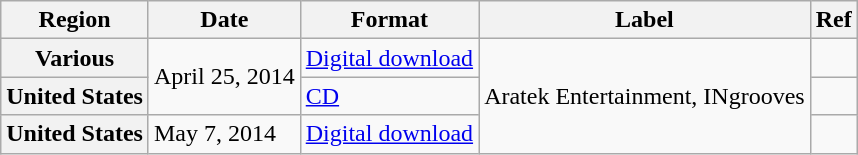<table class="wikitable plainrowheaders">
<tr>
<th scope="col">Region</th>
<th scope="col">Date</th>
<th scope="col">Format</th>
<th scope="col">Label</th>
<th scope="col">Ref</th>
</tr>
<tr>
<th scope="row">Various</th>
<td rowspan="2">April 25, 2014</td>
<td><a href='#'>Digital download</a></td>
<td rowspan="3">Aratek Entertainment, INgrooves</td>
<td style="text-align:center;"></td>
</tr>
<tr>
<th scope="row">United States</th>
<td><a href='#'>CD</a></td>
<td style="text-align:center;"></td>
</tr>
<tr>
<th scope="row">United States</th>
<td>May 7, 2014</td>
<td><a href='#'>Digital download</a></td>
<td style="text-align:center;"></td>
</tr>
</table>
